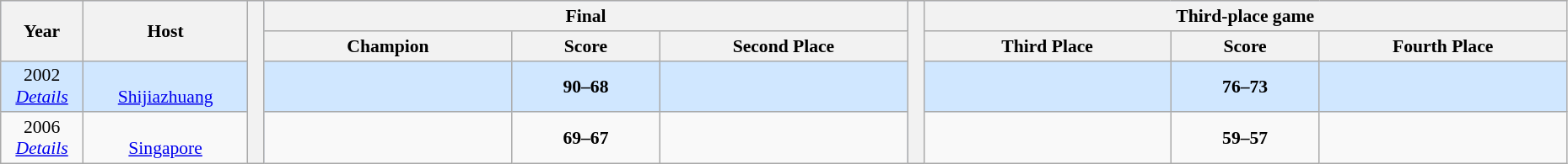<table class="wikitable" style="font-size:90%; width: 98%; text-align: center;">
<tr bgcolor=#C1D8FF>
<th rowspan=2 width=5%>Year</th>
<th rowspan=2 width=10%>Host</th>
<th width=1% rowspan=4 bgcolor=ffffff></th>
<th colspan=3>Final</th>
<th width=1% rowspan=4 bgcolor=ffffff></th>
<th colspan=3>Third-place game</th>
</tr>
<tr bgcolor=#EFEFEF>
<th width=15%>Champion</th>
<th width=9%>Score</th>
<th width=15%>Second Place</th>
<th width=15%>Third Place</th>
<th width=9%>Score</th>
<th width=15%>Fourth Place</th>
</tr>
<tr bgcolor=#D0E7FF>
<td>2002 <br> <em><a href='#'>Details</a></em></td>
<td><br><a href='#'>Shijiazhuang</a></td>
<td><strong></strong></td>
<td><strong>90–68</strong></td>
<td></td>
<td></td>
<td><strong>76–73</strong></td>
<td></td>
</tr>
<tr>
<td>2006 <br> <em><a href='#'>Details</a></em></td>
<td><br><a href='#'>Singapore</a></td>
<td><strong></strong></td>
<td><strong>69–67</strong></td>
<td></td>
<td></td>
<td><strong>59–57</strong></td>
<td></td>
</tr>
</table>
